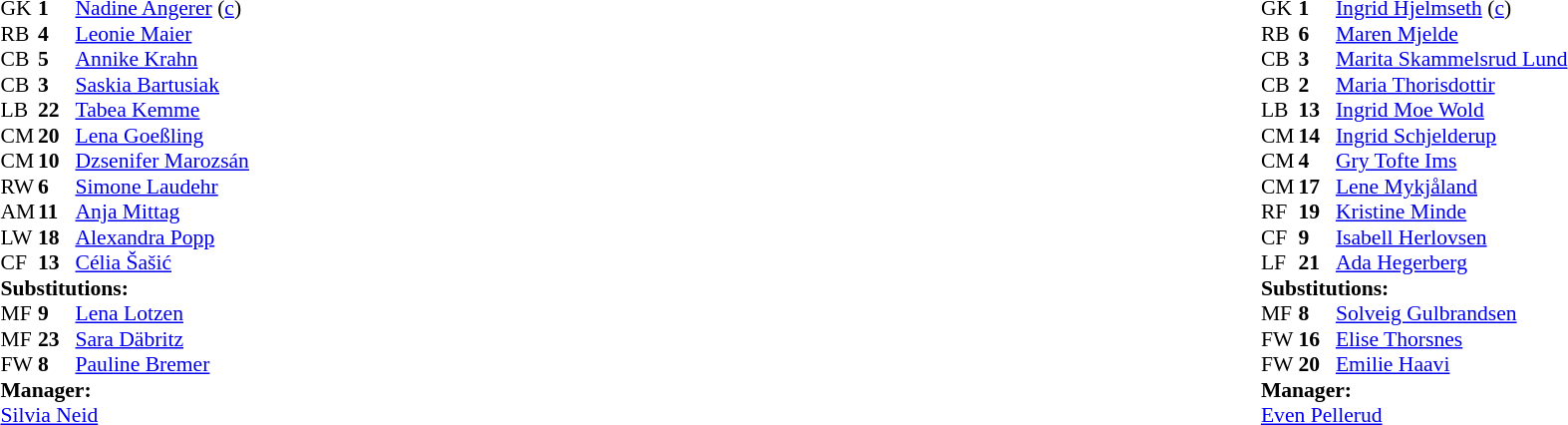<table width="100%">
<tr>
<td valign="top" width="50%"><br><table style="font-size: 90%" cellspacing="0" cellpadding="0">
<tr>
<th width="25"></th>
<th width="25"></th>
</tr>
<tr>
<td>GK</td>
<td><strong>1</strong></td>
<td><a href='#'>Nadine Angerer</a> (<a href='#'>c</a>)</td>
</tr>
<tr>
<td>RB</td>
<td><strong>4</strong></td>
<td><a href='#'>Leonie Maier</a></td>
</tr>
<tr>
<td>CB</td>
<td><strong>5</strong></td>
<td><a href='#'>Annike Krahn</a></td>
</tr>
<tr>
<td>CB</td>
<td><strong>3</strong></td>
<td><a href='#'>Saskia Bartusiak</a></td>
<td></td>
</tr>
<tr>
<td>LB</td>
<td><strong>22</strong></td>
<td><a href='#'>Tabea Kemme</a></td>
</tr>
<tr>
<td>CM</td>
<td><strong>20</strong></td>
<td><a href='#'>Lena Goeßling</a></td>
</tr>
<tr>
<td>CM</td>
<td><strong>10</strong></td>
<td><a href='#'>Dzsenifer Marozsán</a></td>
</tr>
<tr>
<td>RW</td>
<td><strong>6</strong></td>
<td><a href='#'>Simone Laudehr</a></td>
<td></td>
<td></td>
</tr>
<tr>
<td>AM</td>
<td><strong>11</strong></td>
<td><a href='#'>Anja Mittag</a></td>
<td></td>
<td></td>
</tr>
<tr>
<td>LW</td>
<td><strong>18</strong></td>
<td><a href='#'>Alexandra Popp</a></td>
<td></td>
<td></td>
</tr>
<tr>
<td>CF</td>
<td><strong>13</strong></td>
<td><a href='#'>Célia Šašić</a></td>
</tr>
<tr>
<td colspan=3><strong>Substitutions:</strong></td>
</tr>
<tr>
<td>MF</td>
<td><strong>9</strong></td>
<td><a href='#'>Lena Lotzen</a></td>
<td></td>
<td></td>
</tr>
<tr>
<td>MF</td>
<td><strong>23</strong></td>
<td><a href='#'>Sara Däbritz</a></td>
<td></td>
<td></td>
</tr>
<tr>
<td>FW</td>
<td><strong>8</strong></td>
<td><a href='#'>Pauline Bremer</a></td>
<td></td>
<td></td>
</tr>
<tr>
<td colspan=3><strong>Manager:</strong></td>
</tr>
<tr>
<td colspan=3><a href='#'>Silvia Neid</a></td>
</tr>
</table>
</td>
<td valign="top"></td>
<td valign="top" width="50%"><br><table style="font-size: 90%" cellspacing="0" cellpadding="0" align="center">
<tr>
<th width=25></th>
<th width=25></th>
</tr>
<tr>
<td>GK</td>
<td><strong>1</strong></td>
<td><a href='#'>Ingrid Hjelmseth</a> (<a href='#'>c</a>)</td>
</tr>
<tr>
<td>RB</td>
<td><strong>6</strong></td>
<td><a href='#'>Maren Mjelde</a></td>
</tr>
<tr>
<td>CB</td>
<td><strong>3</strong></td>
<td><a href='#'>Marita Skammelsrud Lund</a></td>
</tr>
<tr>
<td>CB</td>
<td><strong>2</strong></td>
<td><a href='#'>Maria Thorisdottir</a></td>
</tr>
<tr>
<td>LB</td>
<td><strong>13</strong></td>
<td><a href='#'>Ingrid Moe Wold</a></td>
</tr>
<tr>
<td>CM</td>
<td><strong>14</strong></td>
<td><a href='#'>Ingrid Schjelderup</a></td>
</tr>
<tr>
<td>CM</td>
<td><strong>4</strong></td>
<td><a href='#'>Gry Tofte Ims</a></td>
<td></td>
<td></td>
</tr>
<tr>
<td>CM</td>
<td><strong>17</strong></td>
<td><a href='#'>Lene Mykjåland</a></td>
</tr>
<tr>
<td>RF</td>
<td><strong>19</strong></td>
<td><a href='#'>Kristine Minde</a></td>
<td></td>
<td></td>
</tr>
<tr>
<td>CF</td>
<td><strong>9</strong></td>
<td><a href='#'>Isabell Herlovsen</a></td>
<td></td>
<td></td>
</tr>
<tr>
<td>LF</td>
<td><strong>21</strong></td>
<td><a href='#'>Ada Hegerberg</a></td>
</tr>
<tr>
<td colspan=3><strong>Substitutions:</strong></td>
</tr>
<tr>
<td>MF</td>
<td><strong>8</strong></td>
<td><a href='#'>Solveig Gulbrandsen</a></td>
<td></td>
<td></td>
</tr>
<tr>
<td>FW</td>
<td><strong>16</strong></td>
<td><a href='#'>Elise Thorsnes</a></td>
<td></td>
<td></td>
</tr>
<tr>
<td>FW</td>
<td><strong>20</strong></td>
<td><a href='#'>Emilie Haavi</a></td>
<td></td>
<td></td>
</tr>
<tr>
<td colspan=3><strong>Manager:</strong></td>
</tr>
<tr>
<td colspan=3><a href='#'>Even Pellerud</a></td>
</tr>
</table>
</td>
</tr>
</table>
